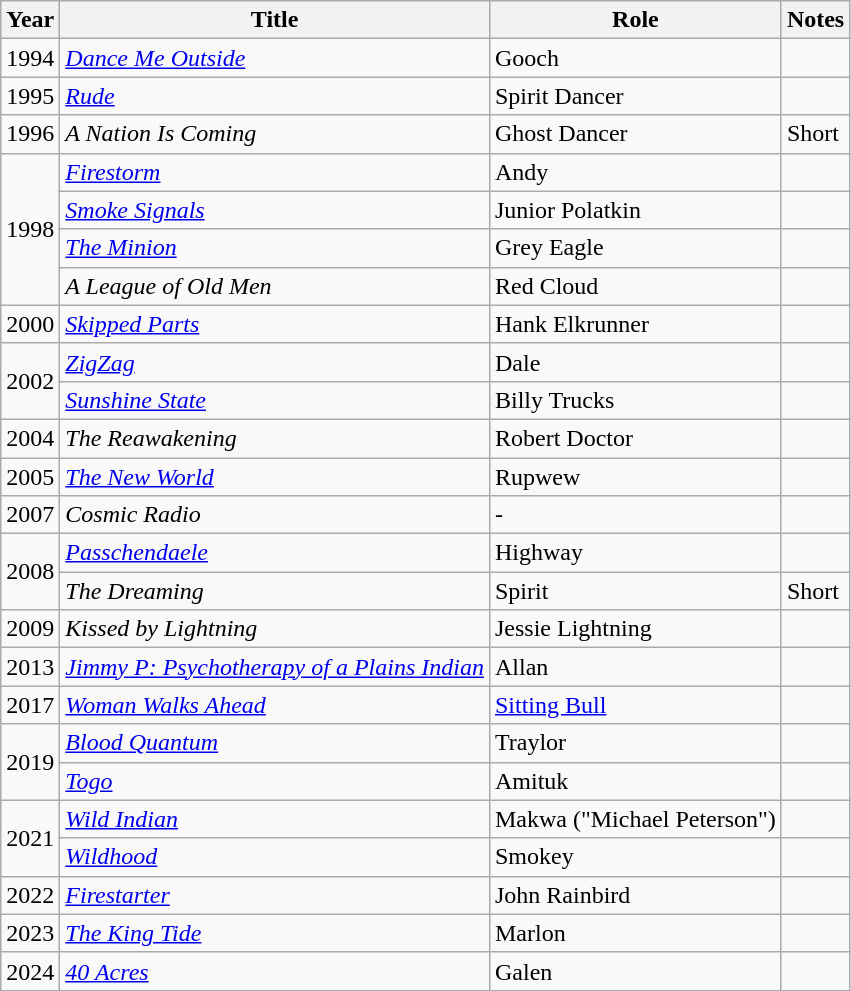<table class="wikitable plainrowheaders sortable" style="margin-right: 0;">
<tr>
<th scope="col">Year</th>
<th scope="col">Title</th>
<th scope="col">Role</th>
<th scope="col" class="unsortable">Notes</th>
</tr>
<tr>
<td>1994</td>
<td><em><a href='#'>Dance Me Outside</a></em></td>
<td>Gooch</td>
<td></td>
</tr>
<tr>
<td>1995</td>
<td><a href='#'><em>Rude</em></a></td>
<td>Spirit Dancer</td>
<td></td>
</tr>
<tr>
<td>1996</td>
<td data-sort-value="Nation Is Coming, A"><em>A Nation Is Coming</em></td>
<td>Ghost Dancer</td>
<td>Short</td>
</tr>
<tr>
<td rowspan=4>1998</td>
<td><a href='#'><em>Firestorm</em></a></td>
<td>Andy</td>
<td></td>
</tr>
<tr>
<td><a href='#'><em>Smoke Signals</em></a></td>
<td>Junior Polatkin</td>
<td></td>
</tr>
<tr>
<td data-sort-value="Minion, The"><em><a href='#'>The Minion</a></em></td>
<td>Grey Eagle</td>
<td></td>
</tr>
<tr>
<td data-sort-value="League of Old Men, A"><em>A League of Old Men</em></td>
<td>Red Cloud</td>
<td></td>
</tr>
<tr>
<td>2000</td>
<td><em><a href='#'>Skipped Parts</a></em></td>
<td>Hank Elkrunner</td>
<td></td>
</tr>
<tr>
<td rowspan=2>2002</td>
<td><a href='#'><em>ZigZag</em></a></td>
<td>Dale</td>
<td></td>
</tr>
<tr>
<td><a href='#'><em>Sunshine State</em></a></td>
<td>Billy Trucks</td>
<td></td>
</tr>
<tr>
<td>2004</td>
<td data-sort-value="Reawakening, The"><em>The Reawakening</em></td>
<td>Robert Doctor</td>
<td></td>
</tr>
<tr>
<td>2005</td>
<td data-sort-value="New World, The"><a href='#'><em>The New World</em></a></td>
<td>Rupwew</td>
<td></td>
</tr>
<tr>
<td>2007</td>
<td><em>Cosmic Radio</em></td>
<td>-</td>
<td></td>
</tr>
<tr>
<td rowspan=2>2008</td>
<td><a href='#'><em>Passchendaele</em></a></td>
<td>Highway</td>
<td></td>
</tr>
<tr>
<td data-sort-value="Dreaming, The"><em>The Dreaming</em></td>
<td>Spirit</td>
<td>Short</td>
</tr>
<tr>
<td>2009</td>
<td><em>Kissed by Lightning</em></td>
<td>Jessie Lightning</td>
<td></td>
</tr>
<tr>
<td>2013</td>
<td><em><a href='#'>Jimmy P: Psychotherapy of a Plains Indian</a></em></td>
<td>Allan</td>
<td></td>
</tr>
<tr>
<td>2017</td>
<td><em><a href='#'>Woman Walks Ahead</a></em></td>
<td><a href='#'>Sitting Bull</a></td>
<td></td>
</tr>
<tr>
<td rowspan=2>2019</td>
<td><em><a href='#'>Blood Quantum</a></em></td>
<td>Traylor</td>
<td></td>
</tr>
<tr>
<td><em><a href='#'>Togo</a></em></td>
<td>Amituk</td>
<td></td>
</tr>
<tr>
<td rowspan=2>2021</td>
<td><em><a href='#'>Wild Indian</a></em></td>
<td>Makwa ("Michael Peterson")</td>
<td></td>
</tr>
<tr>
<td><em><a href='#'>Wildhood</a></em></td>
<td>Smokey</td>
<td></td>
</tr>
<tr>
<td>2022</td>
<td><em><a href='#'>Firestarter</a></em></td>
<td>John Rainbird</td>
<td></td>
</tr>
<tr>
<td>2023</td>
<td data-sort-value="King Tide, The"><em><a href='#'>The King Tide</a></em></td>
<td>Marlon</td>
<td></td>
</tr>
<tr>
<td>2024</td>
<td><em><a href='#'>40 Acres</a></em></td>
<td>Galen</td>
<td></td>
</tr>
</table>
